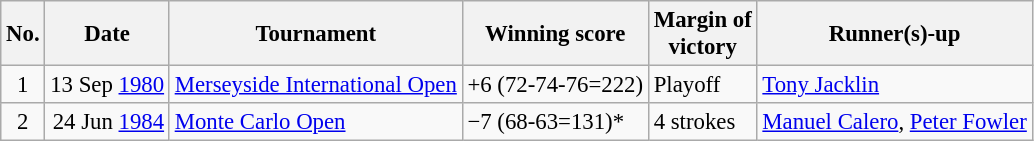<table class="wikitable" style="font-size:95%;">
<tr>
<th>No.</th>
<th>Date</th>
<th>Tournament</th>
<th>Winning score</th>
<th>Margin of<br>victory</th>
<th>Runner(s)-up</th>
</tr>
<tr>
<td align=center>1</td>
<td align=right>13 Sep <a href='#'>1980</a></td>
<td><a href='#'>Merseyside International Open</a></td>
<td>+6 (72-74-76=222)</td>
<td>Playoff</td>
<td> <a href='#'>Tony Jacklin</a></td>
</tr>
<tr>
<td align=center>2</td>
<td align=right>24 Jun <a href='#'>1984</a></td>
<td><a href='#'>Monte Carlo Open</a></td>
<td>−7 (68-63=131)*</td>
<td>4 strokes</td>
<td> <a href='#'>Manuel Calero</a>,  <a href='#'>Peter Fowler</a></td>
</tr>
</table>
